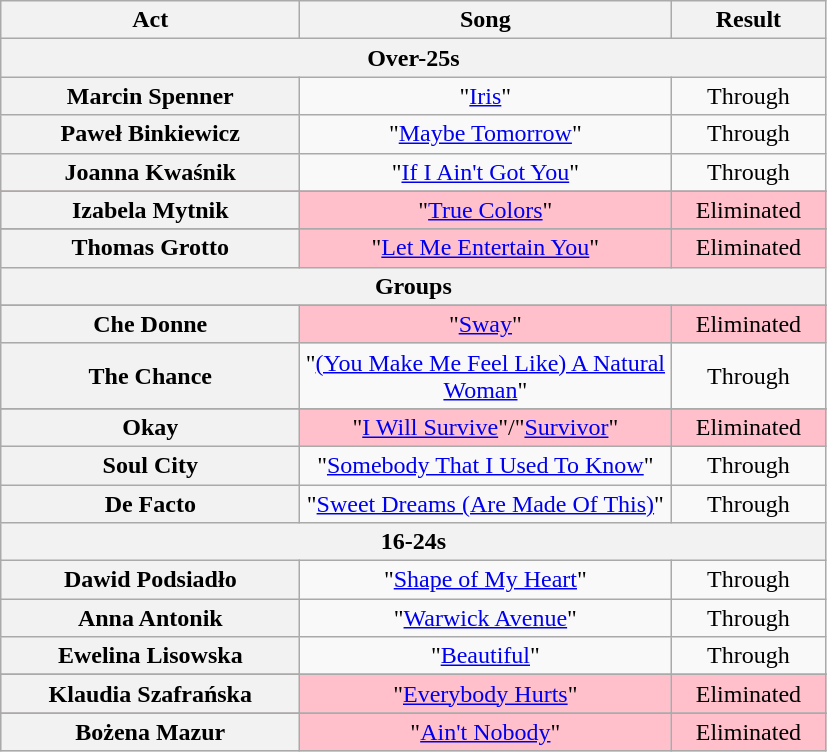<table class="wikitable plainrowheaders" style="text-align:center;">
<tr>
<th scope="col" style="width:12em;">Act</th>
<th scope="col" style="width:15em;">Song</th>
<th scope="col" style="width:6em;">Result</th>
</tr>
<tr>
<th scope="col" colspan="6">Over-25s</th>
</tr>
<tr>
<th scope="row">Marcin Spenner</th>
<td>"<a href='#'>Iris</a>"</td>
<td>Through</td>
</tr>
<tr>
<th scope="row">Paweł Binkiewicz</th>
<td>"<a href='#'>Maybe Tomorrow</a>"</td>
<td>Through</td>
</tr>
<tr>
<th scope="row">Joanna Kwaśnik</th>
<td>"<a href='#'>If I Ain't Got You</a>"</td>
<td>Through</td>
</tr>
<tr>
</tr>
<tr style="background:pink;">
<th scope="row">Izabela Mytnik</th>
<td>"<a href='#'>True Colors</a>"</td>
<td>Eliminated</td>
</tr>
<tr>
</tr>
<tr style="background:pink;">
<th scope="row">Thomas Grotto</th>
<td>"<a href='#'>Let Me Entertain You</a>"</td>
<td>Eliminated</td>
</tr>
<tr>
<th scope="col" colspan="6">Groups</th>
</tr>
<tr>
</tr>
<tr style="background:pink;">
<th scope="row">Che Donne</th>
<td>"<a href='#'>Sway</a>"</td>
<td>Eliminated</td>
</tr>
<tr>
<th scope="row">The Chance</th>
<td>"<a href='#'>(You Make Me Feel Like) A Natural Woman</a>"</td>
<td>Through</td>
</tr>
<tr>
</tr>
<tr style="background:pink;">
<th scope="row">Okay</th>
<td>"<a href='#'>I Will Survive</a>"/"<a href='#'>Survivor</a>"</td>
<td>Eliminated</td>
</tr>
<tr>
<th scope="row">Soul City</th>
<td>"<a href='#'>Somebody That I Used To Know</a>"</td>
<td>Through</td>
</tr>
<tr>
<th scope="row">De Facto</th>
<td>"<a href='#'>Sweet Dreams (Are Made Of This)</a>"</td>
<td>Through</td>
</tr>
<tr>
<th scope="col" colspan="6">16-24s</th>
</tr>
<tr>
<th scope="row">Dawid Podsiadło</th>
<td>"<a href='#'>Shape of My Heart</a>"</td>
<td>Through</td>
</tr>
<tr>
<th scope="row">Anna Antonik</th>
<td>"<a href='#'>Warwick Avenue</a>"</td>
<td>Through</td>
</tr>
<tr>
<th scope="row">Ewelina Lisowska</th>
<td>"<a href='#'>Beautiful</a>"</td>
<td>Through</td>
</tr>
<tr>
</tr>
<tr style="background:pink;">
<th scope="row">Klaudia Szafrańska</th>
<td>"<a href='#'>Everybody Hurts</a>"</td>
<td>Eliminated</td>
</tr>
<tr>
</tr>
<tr style="background:pink;">
<th scope="row">Bożena Mazur</th>
<td>"<a href='#'>Ain't Nobody</a>"</td>
<td>Eliminated</td>
</tr>
</table>
